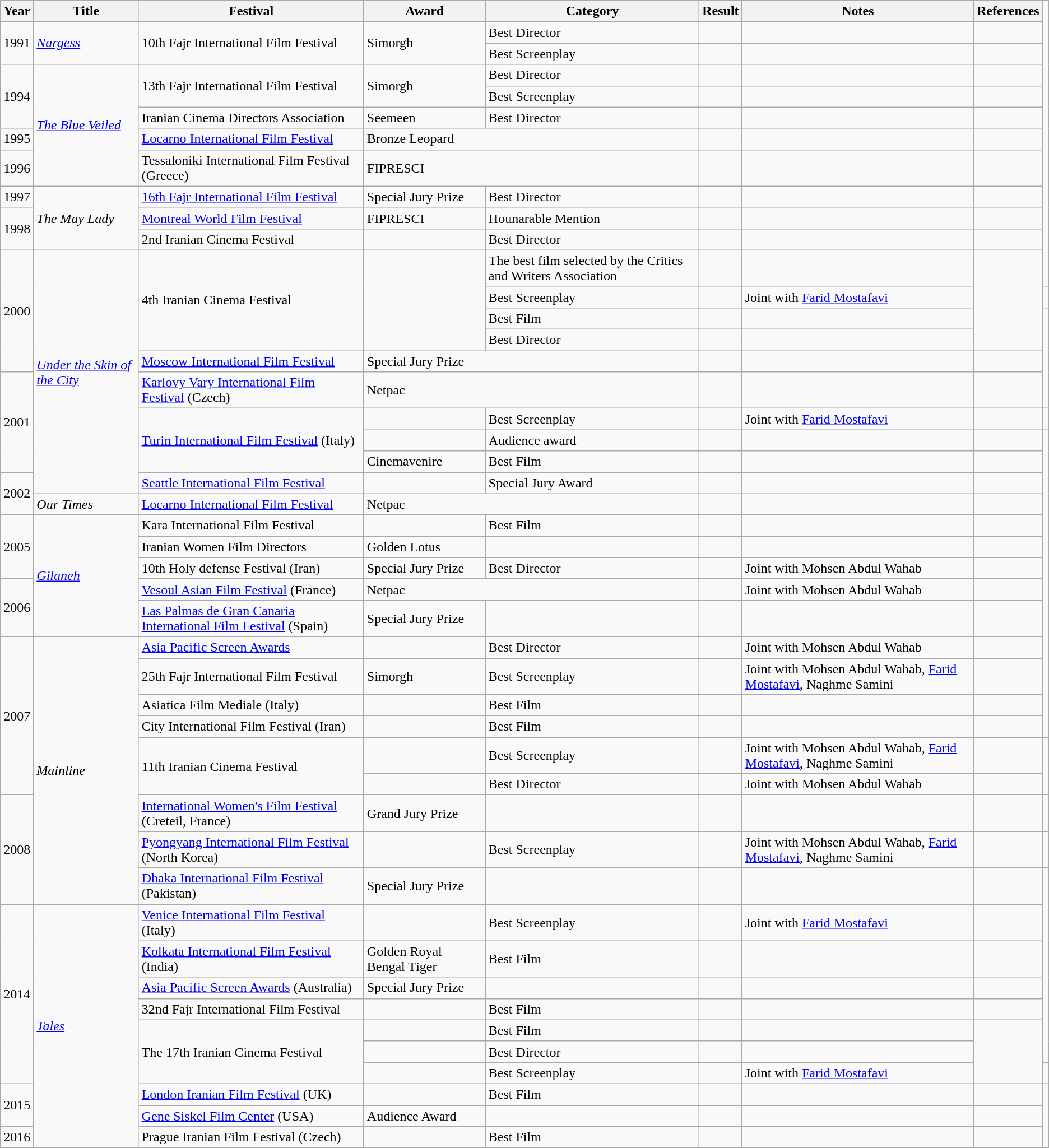<table class="wikitable">
<tr>
<th>Year</th>
<th>Title</th>
<th>Festival</th>
<th>Award</th>
<th>Category</th>
<th>Result</th>
<th>Notes</th>
<th>References</th>
</tr>
<tr>
<td rowspan="2">1991</td>
<td rowspan="2"><em><a href='#'>Nargess</a></em></td>
<td rowspan="2">10th Fajr International Film Festival</td>
<td rowspan="2">Simorgh</td>
<td>Best Director</td>
<td></td>
<td></td>
<td></td>
</tr>
<tr>
<td>Best Screenplay</td>
<td></td>
<td></td>
<td></td>
</tr>
<tr>
<td rowspan="3">1994</td>
<td rowspan="5"><em><a href='#'>The Blue Veiled</a></em></td>
<td rowspan="2">13th Fajr International Film Festival</td>
<td rowspan="2">Simorgh</td>
<td>Best Director</td>
<td></td>
<td></td>
<td></td>
</tr>
<tr>
<td>Best Screenplay</td>
<td></td>
<td></td>
<td></td>
</tr>
<tr>
<td>Iranian Cinema Directors Association</td>
<td>Seemeen</td>
<td>Best Director</td>
<td></td>
<td></td>
<td></td>
</tr>
<tr>
<td>1995</td>
<td><a href='#'>Locarno International Film Festival</a></td>
<td colspan="2">Bronze Leopard</td>
<td></td>
<td></td>
<td></td>
</tr>
<tr>
<td>1996</td>
<td>Tessaloniki International Film Festival (Greece)</td>
<td colspan="2">FIPRESCI</td>
<td></td>
<td></td>
<td></td>
</tr>
<tr>
<td>1997</td>
<td rowspan="3"><em>The May Lady</em></td>
<td><a href='#'>16th Fajr International Film Festival</a></td>
<td>Special Jury Prize</td>
<td>Best Director</td>
<td></td>
<td></td>
<td></td>
</tr>
<tr>
<td rowspan="2">1998</td>
<td><a href='#'>Montreal World Film Festival</a></td>
<td>FIPRESCI</td>
<td>Hounarable Mention</td>
<td></td>
<td></td>
<td></td>
</tr>
<tr>
<td>2nd Iranian Cinema Festival</td>
<td></td>
<td>Best Director</td>
<td></td>
<td></td>
<td></td>
</tr>
<tr>
<td rowspan="5">2000</td>
<td rowspan="10"><em><a href='#'>Under the Skin of the City</a></em></td>
<td rowspan="4">4th Iranian Cinema Festival</td>
<td rowspan="4"></td>
<td>The best film selected by the Critics and Writers Association</td>
<td></td>
<td></td>
<td rowspan="4"></td>
</tr>
<tr>
<td>Best Screenplay</td>
<td></td>
<td>Joint with <a href='#'>Farid Mostafavi</a></td>
<td></td>
</tr>
<tr>
<td>Best Film</td>
<td></td>
<td></td>
</tr>
<tr>
<td>Best Director</td>
<td></td>
<td></td>
</tr>
<tr>
<td><a href='#'>Moscow International Film Festival</a></td>
<td colspan="2">Special Jury Prize</td>
<td></td>
<td></td>
<td></td>
</tr>
<tr>
<td rowspan="4">2001</td>
<td><a href='#'>Karlovy Vary International Film Festival</a> (Czech)</td>
<td colspan="2">Netpac</td>
<td></td>
<td></td>
<td></td>
</tr>
<tr>
<td rowspan="3"><a href='#'>Turin International Film Festival</a> (Italy)</td>
<td></td>
<td>Best Screenplay</td>
<td></td>
<td>Joint with <a href='#'>Farid Mostafavi</a></td>
<td></td>
<td></td>
</tr>
<tr>
<td></td>
<td>Audience award</td>
<td></td>
<td></td>
<td></td>
</tr>
<tr>
<td>Cinemavenire</td>
<td>Best Film</td>
<td></td>
<td></td>
<td></td>
</tr>
<tr>
<td rowspan="2">2002</td>
<td><a href='#'>Seattle International Film Festival</a></td>
<td></td>
<td>Special Jury Award</td>
<td></td>
<td></td>
<td></td>
</tr>
<tr>
<td><em>Our Times</em></td>
<td><a href='#'>Locarno International Film Festival</a></td>
<td colspan="2">Netpac</td>
<td></td>
<td></td>
<td></td>
</tr>
<tr>
<td rowspan="3">2005</td>
<td rowspan="5"><em><a href='#'>Gilaneh</a></em></td>
<td>Kara International Film Festival</td>
<td></td>
<td>Best Film</td>
<td></td>
<td></td>
<td></td>
</tr>
<tr>
<td>Iranian Women Film Directors</td>
<td>Golden Lotus</td>
<td></td>
<td></td>
<td></td>
<td></td>
</tr>
<tr>
<td>10th Holy defense Festival (Iran)</td>
<td>Special Jury Prize</td>
<td>Best Director</td>
<td></td>
<td>Joint with Mohsen Abdul Wahab</td>
<td></td>
</tr>
<tr>
<td rowspan="2">2006</td>
<td><a href='#'>Vesoul Asian Film Festival</a> (France)</td>
<td colspan="2">Netpac</td>
<td></td>
<td>Joint with Mohsen Abdul Wahab</td>
<td></td>
</tr>
<tr>
<td><a href='#'>Las Palmas de Gran Canaria International Film Festival</a> (Spain)</td>
<td>Special Jury Prize</td>
<td></td>
<td></td>
<td></td>
<td></td>
</tr>
<tr>
<td rowspan="6">2007</td>
<td rowspan="9"><em>Mainline</em></td>
<td><a href='#'>Asia Pacific Screen Awards</a></td>
<td></td>
<td>Best Director</td>
<td></td>
<td>Joint with Mohsen Abdul Wahab</td>
<td></td>
</tr>
<tr>
<td>25th Fajr International Film Festival</td>
<td>Simorgh</td>
<td>Best Screenplay</td>
<td></td>
<td>Joint with Mohsen Abdul Wahab, <a href='#'>Farid Mostafavi</a>, Naghme Samini</td>
<td></td>
</tr>
<tr>
<td>Asiatica Film Mediale (Italy)</td>
<td></td>
<td>Best Film</td>
<td></td>
<td></td>
<td></td>
</tr>
<tr>
<td>City International Film Festival (Iran)</td>
<td></td>
<td>Best Film</td>
<td></td>
<td></td>
<td></td>
</tr>
<tr>
<td rowspan="2">11th Iranian Cinema Festival</td>
<td></td>
<td>Best Screenplay</td>
<td></td>
<td>Joint with Mohsen Abdul Wahab, <a href='#'>Farid Mostafavi</a>, Naghme Samini</td>
<td></td>
<td rowspan="2"></td>
</tr>
<tr>
<td></td>
<td>Best Director</td>
<td></td>
<td>Joint with Mohsen Abdul Wahab</td>
</tr>
<tr>
<td rowspan="3">2008</td>
<td><a href='#'>International Women's Film Festival</a> (Creteil, France)</td>
<td>Grand Jury Prize</td>
<td></td>
<td></td>
<td></td>
<td></td>
</tr>
<tr>
<td><a href='#'>Pyongyang International Film Festival</a> (North Korea)</td>
<td></td>
<td>Best Screenplay</td>
<td></td>
<td>Joint with Mohsen Abdul Wahab, <a href='#'>Farid Mostafavi</a>, Naghme Samini</td>
<td></td>
<td></td>
</tr>
<tr>
<td><a href='#'>Dhaka International Film Festival</a> (Pakistan)</td>
<td>Special Jury Prize</td>
<td></td>
<td></td>
<td></td>
<td></td>
</tr>
<tr>
<td rowspan="7">2014</td>
<td rowspan="10"><em><a href='#'>Tales</a></em></td>
<td><a href='#'>Venice International Film Festival</a> (Italy)</td>
<td></td>
<td>Best Screenplay</td>
<td></td>
<td>Joint with <a href='#'>Farid Mostafavi</a></td>
<td></td>
</tr>
<tr>
<td><a href='#'>Kolkata International Film Festival</a> (India)</td>
<td>Golden Royal Bengal Tiger</td>
<td>Best Film</td>
<td></td>
<td></td>
<td></td>
</tr>
<tr>
<td><a href='#'>Asia Pacific Screen Awards</a> (Australia)</td>
<td>Special Jury Prize</td>
<td></td>
<td></td>
<td></td>
<td></td>
</tr>
<tr>
<td>32nd Fajr International Film Festival</td>
<td></td>
<td>Best Film</td>
<td></td>
<td></td>
<td></td>
</tr>
<tr>
<td rowspan="3">The 17th Iranian Cinema Festival</td>
<td></td>
<td>Best Film</td>
<td></td>
<td></td>
<td rowspan="3"></td>
</tr>
<tr>
<td></td>
<td>Best Director</td>
<td></td>
<td></td>
</tr>
<tr>
<td></td>
<td>Best Screenplay</td>
<td></td>
<td>Joint with <a href='#'>Farid Mostafavi</a></td>
<td></td>
</tr>
<tr>
<td rowspan="2">2015</td>
<td><a href='#'>London Iranian Film Festival</a> (UK)</td>
<td></td>
<td>Best Film</td>
<td></td>
<td></td>
<td></td>
</tr>
<tr>
<td><a href='#'>Gene Siskel Film Center</a> (USA)</td>
<td>Audience Award</td>
<td></td>
<td></td>
<td></td>
<td></td>
</tr>
<tr>
<td>2016</td>
<td>Prague Iranian Film Festival (Czech)</td>
<td></td>
<td>Best Film</td>
<td></td>
<td></td>
<td></td>
</tr>
</table>
